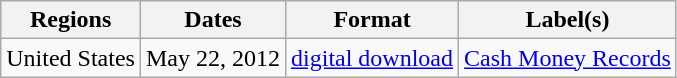<table class="wikitable">
<tr>
<th>Regions</th>
<th>Dates</th>
<th>Format</th>
<th>Label(s)</th>
</tr>
<tr>
<td>United States</td>
<td>May 22, 2012</td>
<td><a href='#'>digital download</a></td>
<td><a href='#'>Cash Money Records</a></td>
</tr>
</table>
